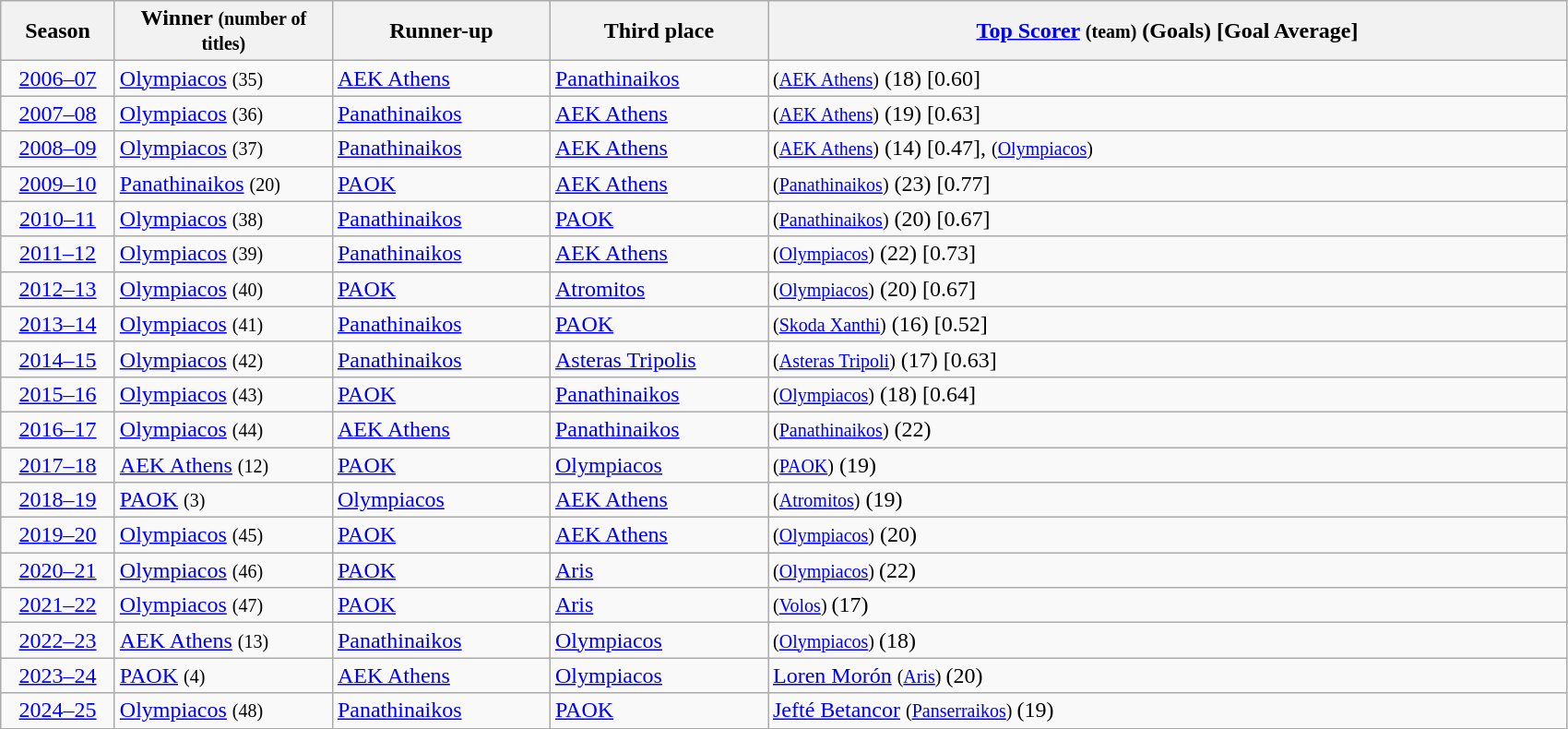<table class="wikitable">
<tr>
<th width=75px>Season</th>
<th width=150px>Winner <small>(number of titles)</small></th>
<th width=150px>Runner-up</th>
<th width=150px>Third place</th>
<th width=570px><a href='#'>Top Scorer</a> <small>(team)</small> (Goals) [Goal Average]</th>
</tr>
<tr>
<td align=center><a href='#'>2006–07</a></td>
<td><a href='#'>Olympiacos</a> <small>(35)</small></td>
<td><a href='#'>AEK Athens</a></td>
<td><a href='#'>Panathinaikos</a></td>
<td>  <small>(<a href='#'>AEK Athens</a>)</small> (18) [0.60]</td>
</tr>
<tr>
<td align=center><a href='#'>2007–08</a></td>
<td><a href='#'>Olympiacos</a> <small>(36)</small></td>
<td><a href='#'>Panathinaikos</a></td>
<td><a href='#'>AEK Athens</a></td>
<td>  <small>(<a href='#'>AEK Athens</a>)</small> (19) [0.63]</td>
</tr>
<tr>
<td align=center><a href='#'>2008–09</a></td>
<td><a href='#'>Olympiacos</a> <small>(37)</small></td>
<td><a href='#'>Panathinaikos</a></td>
<td><a href='#'>AEK Athens</a></td>
<td>  <small>(<a href='#'>AEK Athens</a>)</small> (14) [0.47],   <small>(<a href='#'>Olympiacos</a>)</small></td>
</tr>
<tr>
<td align=center><a href='#'>2009–10</a></td>
<td><a href='#'>Panathinaikos</a> <small>(20)</small></td>
<td><a href='#'>PAOK</a></td>
<td><a href='#'>AEK Athens</a></td>
<td>  <small>(<a href='#'>Panathinaikos</a>)</small> (23) [0.77]</td>
</tr>
<tr>
<td align=center><a href='#'>2010–11</a></td>
<td><a href='#'>Olympiacos</a> <small>(38)</small></td>
<td><a href='#'>Panathinaikos</a></td>
<td><a href='#'>PAOK</a></td>
<td>  <small>(<a href='#'>Panathinaikos</a>)</small> (20) [0.67]</td>
</tr>
<tr>
<td align=center><a href='#'>2011–12</a></td>
<td><a href='#'>Olympiacos</a> <small>(39)</small></td>
<td><a href='#'>Panathinaikos</a></td>
<td><a href='#'>AEK Athens</a></td>
<td>  <small>(<a href='#'>Olympiacos</a>)</small> (22) [0.73]</td>
</tr>
<tr>
<td align=center><a href='#'>2012–13</a></td>
<td><a href='#'>Olympiacos</a> <small>(40)</small></td>
<td><a href='#'>PAOK</a></td>
<td><a href='#'>Atromitos</a></td>
<td>  <small>(<a href='#'>Olympiacos</a>)</small> (20) [0.67]</td>
</tr>
<tr>
<td align=center><a href='#'>2013–14</a></td>
<td><a href='#'>Olympiacos</a> <small>(41)</small></td>
<td><a href='#'>Panathinaikos</a></td>
<td><a href='#'>PAOK</a></td>
<td>  <small>(<a href='#'>Skoda Xanthi</a>)</small> (16) [0.52]</td>
</tr>
<tr>
<td align=center><a href='#'>2014–15</a></td>
<td><a href='#'>Olympiacos</a> <small>(42)</small></td>
<td><a href='#'>Panathinaikos</a></td>
<td><a href='#'>Asteras Tripolis</a></td>
<td>  <small>(<a href='#'>Asteras Tripoli</a>)</small> (17) [0.63]</td>
</tr>
<tr>
<td align=center><a href='#'>2015–16</a></td>
<td><a href='#'>Olympiacos</a> <small>(43)</small></td>
<td><a href='#'>PAOK</a></td>
<td><a href='#'>Panathinaikos</a></td>
<td>  <small>(<a href='#'>Olympiacos</a>)</small> (18) [0.64]</td>
</tr>
<tr>
<td align=center><a href='#'>2016–17</a></td>
<td><a href='#'>Olympiacos</a> <small>(44)</small></td>
<td><a href='#'>AEK Athens</a></td>
<td><a href='#'>Panathinaikos</a></td>
<td>  <small>(<a href='#'>Panathinaikos</a>)</small> (22)</td>
</tr>
<tr>
<td align=center><a href='#'>2017–18</a></td>
<td><a href='#'>AEK Athens</a> <small>(12)</small></td>
<td><a href='#'>PAOK</a></td>
<td><a href='#'>Olympiacos</a></td>
<td>  <small>(<a href='#'>PAOK</a>)</small> (19)</td>
</tr>
<tr>
<td align=center><a href='#'>2018–19</a></td>
<td><a href='#'>PAOK</a> <small>(3)</small></td>
<td><a href='#'>Olympiacos</a></td>
<td><a href='#'>AEK Athens</a></td>
<td>  <small>(<a href='#'>Atromitos</a>)</small> (19)</td>
</tr>
<tr>
<td align=center><a href='#'>2019–20</a></td>
<td><a href='#'>Olympiacos</a> <small>(45)</small></td>
<td><a href='#'>PAOK</a></td>
<td><a href='#'>AEK Athens</a></td>
<td>  <small>(<a href='#'>Olympiacos</a>)</small> (20)</td>
</tr>
<tr>
<td align=center><a href='#'>2020–21</a></td>
<td><a href='#'>Olympiacos</a> <small>(46)</small></td>
<td><a href='#'>PAOK</a></td>
<td><a href='#'>Aris</a></td>
<td>  <small> (<a href='#'>Olympiacos</a>) </small> (22)</td>
</tr>
<tr>
<td align=center><a href='#'>2021–22</a></td>
<td><a href='#'>Olympiacos</a> <small>(47)</small></td>
<td><a href='#'>PAOK</a></td>
<td><a href='#'>Aris</a></td>
<td>  <small> (<a href='#'>Volos</a>) </small> (17)</td>
</tr>
<tr>
<td align=center><a href='#'>2022–23</a></td>
<td><a href='#'>AEK Athens</a> <small>(13)</small></td>
<td><a href='#'>Panathinaikos</a></td>
<td><a href='#'>Olympiacos</a></td>
<td>  <small> (<a href='#'>Olympiacos</a>) </small> (18)</td>
</tr>
<tr>
<td align=center><a href='#'>2023–24</a></td>
<td><a href='#'>PAOK</a> <small>(4)</small></td>
<td><a href='#'>AEK Athens</a></td>
<td><a href='#'>Olympiacos</a></td>
<td> <a href='#'>Loren Morón</a> <small> (<a href='#'>Aris</a>) </small> (20)</td>
</tr>
<tr>
<td align=center><a href='#'>2024–25</a></td>
<td><a href='#'>Olympiacos</a> <small>(48)</small></td>
<td><a href='#'>Panathinaikos</a></td>
<td><a href='#'>PAOK</a></td>
<td> <a href='#'>Jefté Betancor</a> <small> (<a href='#'>Panserraikos</a>) </small> (19)</td>
</tr>
</table>
